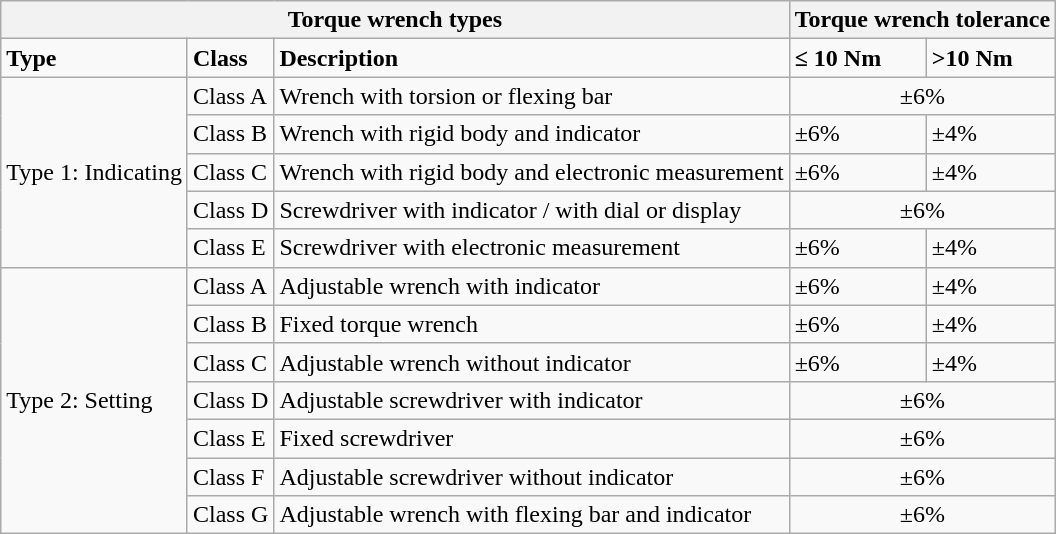<table class="wikitable">
<tr>
<th colspan="3" style="text-align: center; font-weight: bold;">Torque wrench types</th>
<th colspan="2" style="text-align: center; font-weight: bold;">Torque wrench tolerance</th>
</tr>
<tr>
<td style="font-weight: bold;">Type</td>
<td style="font-weight: bold;">Class</td>
<td style="font-weight: bold;">Description</td>
<td style="font-weight: bold;">≤ 10 Nm</td>
<td style="font-weight: bold;">>10 Nm</td>
</tr>
<tr>
<td rowspan="5">Type 1: Indicating</td>
<td>Class A</td>
<td>Wrench with torsion or flexing bar</td>
<td colspan="2" style="text-align: center;">±6%</td>
</tr>
<tr>
<td>Class B</td>
<td>Wrench with rigid body and indicator</td>
<td>±6%</td>
<td>±4%</td>
</tr>
<tr>
<td>Class C</td>
<td>Wrench with rigid body and electronic measurement</td>
<td>±6%</td>
<td>±4%</td>
</tr>
<tr>
<td>Class D</td>
<td>Screwdriver with indicator / with dial or display</td>
<td colspan="2" style="text-align: center;">±6%</td>
</tr>
<tr>
<td>Class E</td>
<td>Screwdriver with electronic measurement</td>
<td>±6%</td>
<td>±4%</td>
</tr>
<tr>
<td rowspan="7">Type 2: Setting</td>
<td>Class A</td>
<td>Adjustable wrench with indicator</td>
<td>±6%</td>
<td>±4%</td>
</tr>
<tr>
<td>Class B</td>
<td>Fixed torque wrench</td>
<td>±6%</td>
<td>±4%</td>
</tr>
<tr>
<td>Class C</td>
<td>Adjustable wrench without indicator</td>
<td>±6%</td>
<td>±4%</td>
</tr>
<tr>
<td>Class D</td>
<td>Adjustable screwdriver with indicator</td>
<td colspan="2" style="text-align: center;">±6%</td>
</tr>
<tr>
<td>Class E</td>
<td>Fixed screwdriver</td>
<td colspan="2" style="text-align: center;">±6%</td>
</tr>
<tr>
<td>Class F</td>
<td>Adjustable screwdriver without indicator</td>
<td colspan="2" style="text-align: center;">±6%</td>
</tr>
<tr>
<td>Class G</td>
<td>Adjustable wrench with flexing bar and indicator</td>
<td colspan="2" style="text-align: center;">±6%</td>
</tr>
</table>
